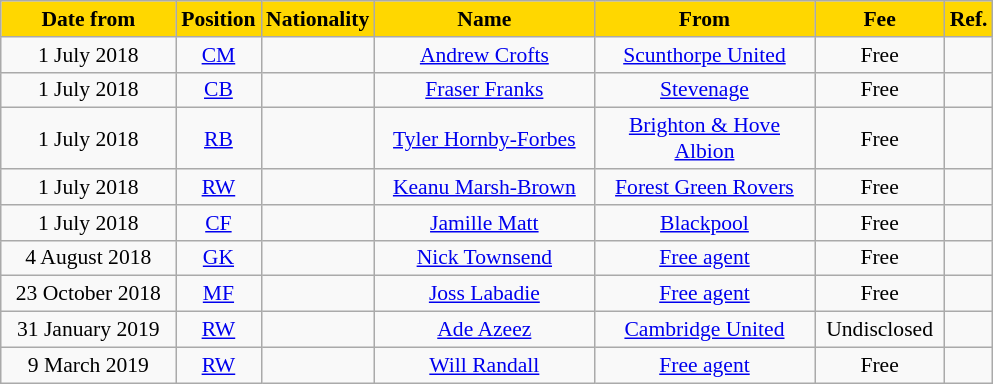<table class="wikitable"  style="text-align:center; font-size:90%; ">
<tr>
<th style="background:gold; color:black; width:110px;">Date from</th>
<th style="background:gold; color:black; width:50px;">Position</th>
<th style="background:gold; color:black; width:50px;">Nationality</th>
<th style="background:gold; color:black; width:140px;">Name</th>
<th style="background:gold; color:black; width:140px;">From</th>
<th style="background:gold; color:black; width:80px;">Fee</th>
<th style="background:gold; color:black; width:25px;">Ref.</th>
</tr>
<tr>
<td>1 July 2018</td>
<td><a href='#'>CM</a></td>
<td></td>
<td><a href='#'>Andrew Crofts</a></td>
<td><a href='#'>Scunthorpe United</a></td>
<td>Free</td>
<td></td>
</tr>
<tr>
<td>1 July 2018</td>
<td><a href='#'>CB</a></td>
<td></td>
<td><a href='#'>Fraser Franks</a></td>
<td><a href='#'>Stevenage</a></td>
<td>Free</td>
<td></td>
</tr>
<tr>
<td>1 July 2018</td>
<td><a href='#'>RB</a></td>
<td></td>
<td><a href='#'>Tyler Hornby-Forbes</a></td>
<td><a href='#'>Brighton & Hove Albion</a></td>
<td>Free</td>
<td></td>
</tr>
<tr>
<td>1 July 2018</td>
<td><a href='#'>RW</a></td>
<td></td>
<td><a href='#'>Keanu Marsh-Brown</a></td>
<td><a href='#'>Forest Green Rovers</a></td>
<td>Free</td>
<td></td>
</tr>
<tr>
<td>1 July 2018</td>
<td><a href='#'>CF</a></td>
<td></td>
<td><a href='#'>Jamille Matt</a></td>
<td><a href='#'>Blackpool</a></td>
<td>Free</td>
<td></td>
</tr>
<tr>
<td>4 August 2018</td>
<td><a href='#'>GK</a></td>
<td></td>
<td><a href='#'>Nick Townsend</a></td>
<td><a href='#'>Free agent</a></td>
<td>Free</td>
<td></td>
</tr>
<tr>
<td>23 October 2018</td>
<td><a href='#'>MF</a></td>
<td></td>
<td><a href='#'>Joss Labadie</a></td>
<td><a href='#'>Free agent</a></td>
<td>Free</td>
<td></td>
</tr>
<tr>
<td>31 January 2019</td>
<td><a href='#'>RW</a></td>
<td></td>
<td><a href='#'>Ade Azeez</a></td>
<td><a href='#'>Cambridge United</a></td>
<td>Undisclosed</td>
<td></td>
</tr>
<tr>
<td>9 March 2019</td>
<td><a href='#'>RW</a></td>
<td></td>
<td><a href='#'>Will Randall</a></td>
<td><a href='#'>Free agent</a></td>
<td>Free</td>
<td></td>
</tr>
</table>
